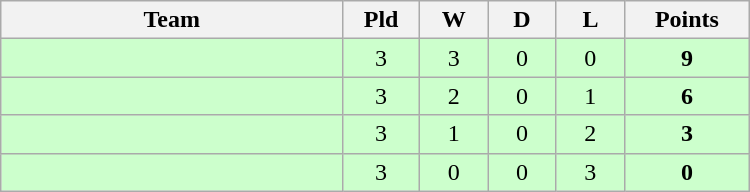<table class=wikitable style="text-align:center" width=500>
<tr>
<th width=25%>Team</th>
<th width=5%>Pld</th>
<th width=5%>W</th>
<th width=5%>D</th>
<th width=5%>L</th>
<th width=8%>Points</th>
</tr>
<tr bgcolor=#ccffcc>
<td align="left"></td>
<td>3</td>
<td>3</td>
<td>0</td>
<td>0</td>
<td><strong>9</strong></td>
</tr>
<tr bgcolor=#ccffcc>
<td align="left"></td>
<td>3</td>
<td>2</td>
<td>0</td>
<td>1</td>
<td><strong>6</strong></td>
</tr>
<tr bgcolor=#ccffcc>
<td align="left"></td>
<td>3</td>
<td>1</td>
<td>0</td>
<td>2</td>
<td><strong>3</strong></td>
</tr>
<tr bgcolor=#ccffcc>
<td align="left"></td>
<td>3</td>
<td>0</td>
<td>0</td>
<td>3</td>
<td><strong>0</strong></td>
</tr>
</table>
